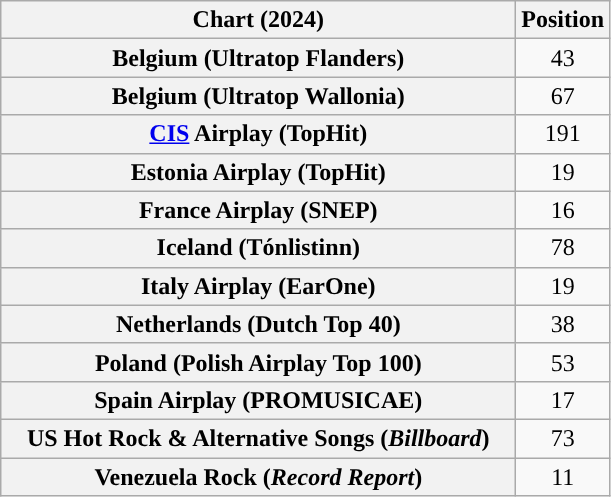<table class="wikitable sortable plainrowheaders" style="text-align:center">
<tr>
<th scope="col" style="width:21em;">Chart (2024)</th>
<th scope="col">Position</th>
</tr>
<tr>
<th scope="row">Belgium (Ultratop Flanders)</th>
<td>43</td>
</tr>
<tr>
<th scope="row">Belgium (Ultratop Wallonia)</th>
<td>67</td>
</tr>
<tr>
<th scope="row"><a href='#'>CIS</a> Airplay (TopHit)</th>
<td>191</td>
</tr>
<tr>
<th scope="row">Estonia Airplay (TopHit)</th>
<td>19</td>
</tr>
<tr>
<th scope="row">France Airplay (SNEP)</th>
<td>16</td>
</tr>
<tr>
<th scope="row">Iceland (Tónlistinn)</th>
<td>78</td>
</tr>
<tr>
<th scope="row">Italy Airplay (EarOne)</th>
<td>19</td>
</tr>
<tr>
<th scope="row">Netherlands (Dutch Top 40)</th>
<td>38</td>
</tr>
<tr>
<th scope="row">Poland (Polish Airplay Top 100)</th>
<td>53</td>
</tr>
<tr>
<th scope="row">Spain Airplay (PROMUSICAE)</th>
<td>17</td>
</tr>
<tr>
<th scope="row">US Hot Rock & Alternative Songs (<em>Billboard</em>)</th>
<td>73</td>
</tr>
<tr>
<th scope="row">Venezuela Rock (<em>Record Report</em>)</th>
<td>11</td>
</tr>
</table>
